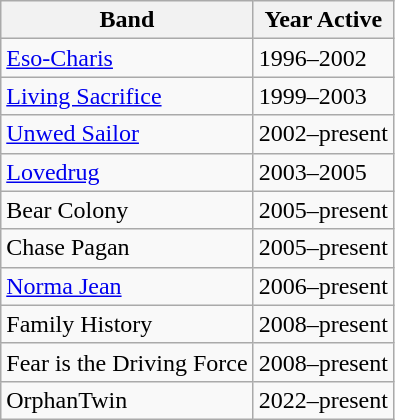<table class="wikitable">
<tr>
<th>Band</th>
<th>Year Active</th>
</tr>
<tr>
<td><a href='#'>Eso-Charis</a></td>
<td>1996–2002</td>
</tr>
<tr>
<td><a href='#'>Living Sacrifice</a></td>
<td>1999–2003</td>
</tr>
<tr>
<td><a href='#'>Unwed Sailor</a></td>
<td>2002–present</td>
</tr>
<tr>
<td><a href='#'>Lovedrug</a></td>
<td>2003–2005</td>
</tr>
<tr>
<td>Bear Colony</td>
<td>2005–present</td>
</tr>
<tr>
<td>Chase Pagan</td>
<td>2005–present</td>
</tr>
<tr>
<td><a href='#'>Norma Jean</a></td>
<td>2006–present</td>
</tr>
<tr>
<td>Family History</td>
<td>2008–present</td>
</tr>
<tr>
<td>Fear is the Driving Force</td>
<td>2008–present</td>
</tr>
<tr>
<td>OrphanTwin</td>
<td>2022–present</td>
</tr>
</table>
